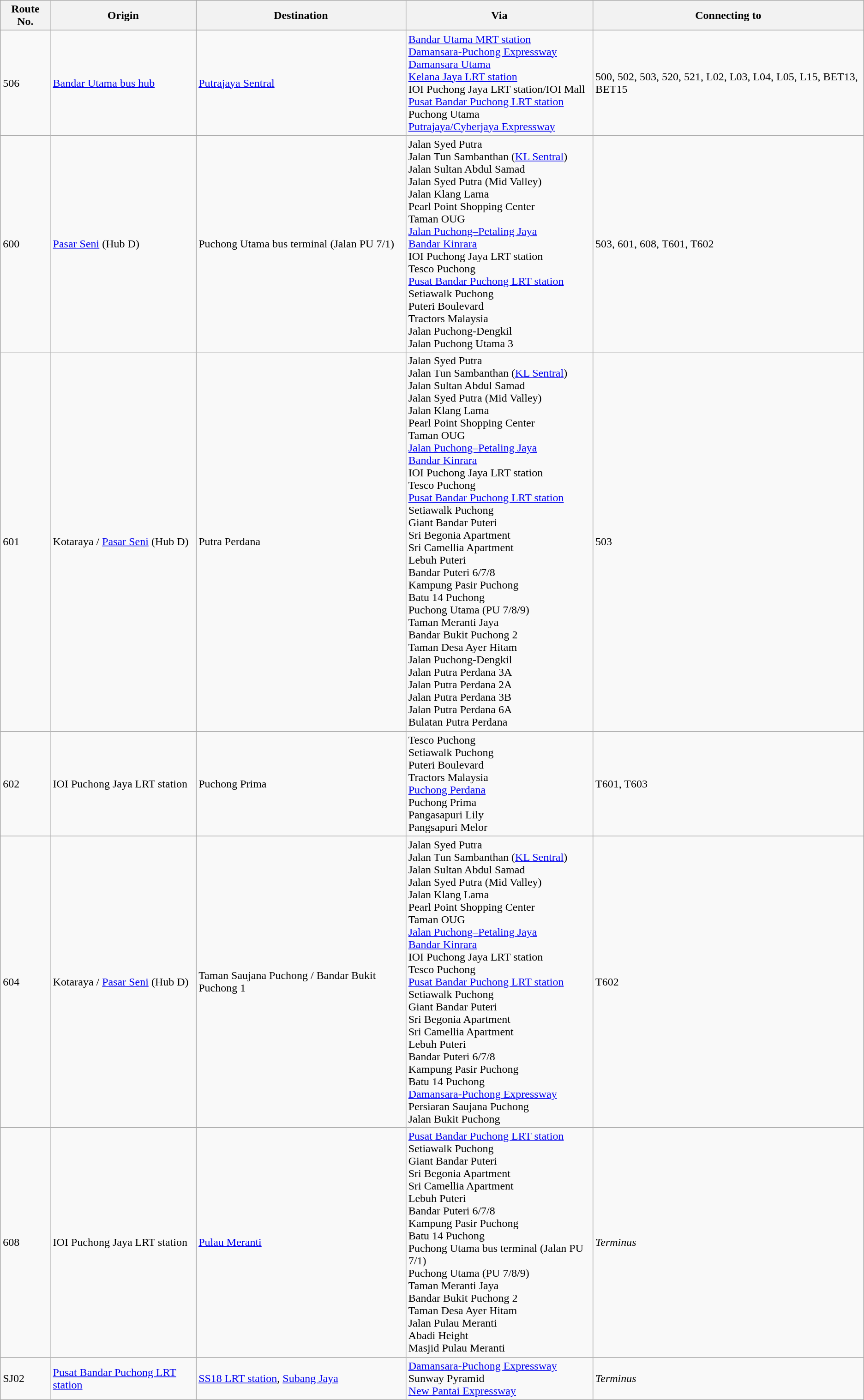<table class="wikitable">
<tr>
<th>Route No.</th>
<th>Origin</th>
<th>Destination</th>
<th>Via</th>
<th>Connecting to</th>
</tr>
<tr>
<td>506</td>
<td><a href='#'>Bandar Utama bus hub</a></td>
<td><a href='#'>Putrajaya Sentral</a></td>
<td> <a href='#'>Bandar Utama MRT station</a> <br><a href='#'>Damansara-Puchong Expressway</a> <br><a href='#'>Damansara Utama</a><br> <a href='#'>Kelana Jaya LRT station</a><br> IOI Puchong Jaya LRT station/IOI Mall<br> <a href='#'>Pusat Bandar Puchong LRT station</a><br>Puchong Utama<br><a href='#'>Putrajaya/Cyberjaya Expressway</a> </td>
<td>500, 502, 503, 520, 521, L02, L03, L04, L05, L15, BET13, BET15</td>
</tr>
<tr>
<td>600</td>
<td><a href='#'>Pasar Seni</a> (Hub D)</td>
<td>Puchong Utama bus terminal (Jalan PU 7/1)</td>
<td>Jalan Syed Putra <br> Jalan Tun Sambanthan (<a href='#'>KL Sentral</a>) <br> Jalan Sultan Abdul Samad <br> Jalan Syed Putra (Mid Valley) <br> Jalan Klang Lama <br> Pearl Point Shopping Center <br> Taman OUG <br> <a href='#'>Jalan Puchong–Petaling Jaya</a>  <br> <a href='#'>Bandar Kinrara</a> <br>  IOI Puchong Jaya LRT station <br> Tesco Puchong <br>  <a href='#'>Pusat Bandar Puchong LRT station</a> <br> Setiawalk Puchong <br> Puteri Boulevard <br> Tractors Malaysia <br> Jalan Puchong-Dengkil <br> Jalan Puchong Utama 3</td>
<td>503, 601, 608, T601, T602</td>
</tr>
<tr>
<td>601</td>
<td>Kotaraya / <a href='#'>Pasar Seni</a> (Hub D)</td>
<td>Putra Perdana</td>
<td>Jalan Syed Putra <br> Jalan Tun Sambanthan (<a href='#'>KL Sentral</a>) <br> Jalan Sultan Abdul Samad <br> Jalan Syed Putra (Mid Valley) <br> Jalan Klang Lama <br> Pearl Point Shopping Center <br> Taman OUG <br> <a href='#'>Jalan Puchong–Petaling Jaya</a>  <br> <a href='#'>Bandar Kinrara</a> <br>  IOI Puchong Jaya LRT station <br> Tesco Puchong <br>  <a href='#'>Pusat Bandar Puchong LRT station</a> <br> Setiawalk Puchong <br> Giant Bandar Puteri <br> Sri Begonia Apartment <br> Sri Camellia Apartment <br> Lebuh Puteri <br> Bandar Puteri 6/7/8 <br> Kampung Pasir Puchong <br> Batu 14 Puchong <br> Puchong Utama (PU 7/8/9) <br> Taman Meranti Jaya <br> Bandar Bukit Puchong 2 <br> Taman Desa Ayer Hitam <br> Jalan Puchong-Dengkil <br> Jalan Putra Perdana 3A <br> Jalan Putra Perdana 2A <br> Jalan Putra Perdana 3B <br> Jalan Putra Perdana 6A <br> Bulatan Putra Perdana</td>
<td>503</td>
</tr>
<tr>
<td>602</td>
<td> IOI Puchong Jaya LRT station</td>
<td>Puchong Prima</td>
<td>Tesco Puchong <br> Setiawalk Puchong <br> Puteri Boulevard <br> Tractors Malaysia <br> <a href='#'>Puchong Perdana</a> <br>  Puchong Prima <br> Pangasapuri Lily<br>Pangsapuri Melor</td>
<td>T601, T603</td>
</tr>
<tr>
<td>604</td>
<td>Kotaraya / <a href='#'>Pasar Seni</a> (Hub D)</td>
<td>Taman Saujana Puchong / Bandar Bukit Puchong 1</td>
<td>Jalan Syed Putra <br> Jalan Tun Sambanthan (<a href='#'>KL Sentral</a>) <br> Jalan Sultan Abdul Samad <br> Jalan Syed Putra (Mid Valley) <br> Jalan Klang Lama <br> Pearl Point Shopping Center <br> Taman OUG <br> <a href='#'>Jalan Puchong–Petaling Jaya</a>  <br> <a href='#'>Bandar Kinrara</a> <br>  IOI Puchong Jaya LRT station <br> Tesco Puchong <br>  <a href='#'>Pusat Bandar Puchong LRT station</a> <br> Setiawalk Puchong <br> Giant Bandar Puteri <br> Sri Begonia Apartment <br> Sri Camellia Apartment <br> Lebuh Puteri <br> Bandar Puteri 6/7/8 <br> Kampung Pasir Puchong <br> Batu 14 Puchong <br> <a href='#'>Damansara-Puchong Expressway</a>  <br> Persiaran Saujana Puchong <br> Jalan Bukit Puchong</td>
<td>T602</td>
</tr>
<tr>
<td>608</td>
<td> IOI Puchong Jaya LRT station</td>
<td><a href='#'>Pulau Meranti</a></td>
<td> <a href='#'>Pusat Bandar Puchong LRT station</a> <br> Setiawalk Puchong <br> Giant Bandar Puteri <br> Sri Begonia Apartment <br> Sri Camellia Apartment <br> Lebuh Puteri <br> Bandar Puteri 6/7/8 <br> Kampung Pasir Puchong <br> Batu 14 Puchong <br> Puchong Utama bus terminal (Jalan PU 7/1) <br> Puchong Utama (PU 7/8/9) <br> Taman Meranti Jaya <br> Bandar Bukit Puchong 2 <br> Taman Desa Ayer Hitam <br> Jalan Pulau Meranti <br> Abadi Height <br> Masjid Pulau Meranti</td>
<td><em>Terminus</em></td>
</tr>
<tr>
<td>SJ02</td>
<td> <a href='#'>Pusat Bandar Puchong LRT station</a></td>
<td> <a href='#'>SS18 LRT station</a>, <a href='#'>Subang Jaya</a></td>
<td><a href='#'>Damansara-Puchong Expressway</a> <br> Sunway Pyramid <br> <a href='#'>New Pantai Expressway</a></td>
<td><em>Terminus</em></td>
</tr>
</table>
